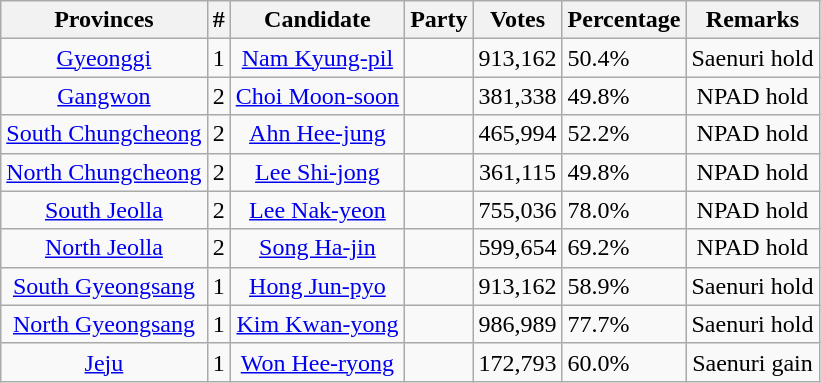<table class="wikitable sortable" style="text-align:center;">
<tr>
<th>Provinces</th>
<th>#</th>
<th>Candidate</th>
<th>Party</th>
<th>Votes</th>
<th>Percentage</th>
<th>Remarks</th>
</tr>
<tr>
<td><a href='#'>Gyeonggi</a></td>
<td>1</td>
<td><a href='#'>Nam Kyung-pil</a></td>
<td></td>
<td>913,162</td>
<td align=left>50.4%</td>
<td>Saenuri hold</td>
</tr>
<tr>
<td><a href='#'>Gangwon</a></td>
<td>2</td>
<td><a href='#'>Choi Moon-soon</a></td>
<td></td>
<td>381,338</td>
<td align=left>49.8%</td>
<td>NPAD hold</td>
</tr>
<tr>
<td><a href='#'>South Chungcheong</a></td>
<td>2</td>
<td><a href='#'>Ahn Hee-jung</a></td>
<td></td>
<td>465,994</td>
<td align=left>52.2%</td>
<td>NPAD hold</td>
</tr>
<tr>
<td><a href='#'>North Chungcheong</a></td>
<td>2</td>
<td><a href='#'>Lee Shi-jong</a></td>
<td></td>
<td>361,115</td>
<td align=left>49.8%</td>
<td>NPAD hold</td>
</tr>
<tr>
<td><a href='#'>South Jeolla</a></td>
<td>2</td>
<td><a href='#'>Lee Nak-yeon</a></td>
<td></td>
<td>755,036</td>
<td align=left>78.0%</td>
<td>NPAD hold</td>
</tr>
<tr>
<td><a href='#'>North Jeolla</a></td>
<td>2</td>
<td><a href='#'>Song Ha-jin</a></td>
<td></td>
<td>599,654</td>
<td align=left>69.2%</td>
<td>NPAD hold</td>
</tr>
<tr>
<td><a href='#'>South Gyeongsang</a></td>
<td>1</td>
<td><a href='#'>Hong Jun-pyo</a></td>
<td></td>
<td>913,162</td>
<td align=left>58.9%</td>
<td>Saenuri hold</td>
</tr>
<tr>
<td><a href='#'>North Gyeongsang</a></td>
<td>1</td>
<td><a href='#'>Kim Kwan-yong</a></td>
<td></td>
<td>986,989</td>
<td align=left>77.7%</td>
<td>Saenuri hold</td>
</tr>
<tr>
<td><a href='#'>Jeju</a></td>
<td>1</td>
<td><a href='#'>Won Hee-ryong</a></td>
<td></td>
<td>172,793</td>
<td align=left>60.0%</td>
<td>Saenuri gain</td>
</tr>
</table>
